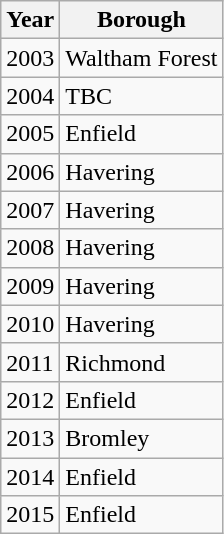<table class="wikitable">
<tr>
<th>Year</th>
<th>Borough</th>
</tr>
<tr>
<td>2003</td>
<td>Waltham Forest</td>
</tr>
<tr>
<td>2004</td>
<td>TBC</td>
</tr>
<tr>
<td>2005</td>
<td>Enfield</td>
</tr>
<tr>
<td>2006</td>
<td>Havering</td>
</tr>
<tr>
<td>2007</td>
<td>Havering</td>
</tr>
<tr>
<td>2008</td>
<td>Havering</td>
</tr>
<tr>
<td>2009</td>
<td>Havering</td>
</tr>
<tr>
<td>2010</td>
<td>Havering</td>
</tr>
<tr>
<td>2011</td>
<td>Richmond</td>
</tr>
<tr>
<td>2012</td>
<td>Enfield</td>
</tr>
<tr>
<td>2013</td>
<td>Bromley</td>
</tr>
<tr>
<td>2014</td>
<td>Enfield</td>
</tr>
<tr>
<td>2015</td>
<td>Enfield</td>
</tr>
</table>
